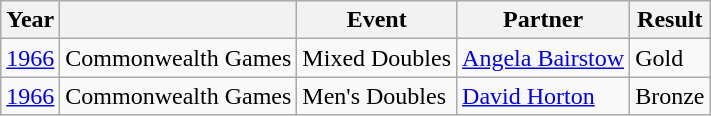<table class="wikitable sortable mw-collapsible">
<tr>
<th>Year</th>
<th></th>
<th>Event</th>
<th>Partner</th>
<th>Result</th>
</tr>
<tr>
<td><a href='#'>1966</a></td>
<td>Commonwealth Games</td>
<td>Mixed Doubles</td>
<td><a href='#'>Angela Bairstow</a></td>
<td>Gold</td>
</tr>
<tr>
<td><a href='#'>1966</a></td>
<td>Commonwealth Games</td>
<td>Men's Doubles</td>
<td><a href='#'>David Horton</a></td>
<td>Bronze</td>
</tr>
</table>
